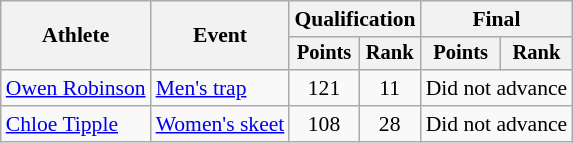<table class=wikitable style=font-size:90%;text-align:center>
<tr>
<th rowspan=2>Athlete</th>
<th rowspan=2>Event</th>
<th colspan=2>Qualification</th>
<th colspan=2>Final</th>
</tr>
<tr style=font-size:95%>
<th>Points</th>
<th>Rank</th>
<th>Points</th>
<th>Rank</th>
</tr>
<tr>
<td align=left><a href='#'>Owen Robinson</a></td>
<td align=left><a href='#'>Men's trap</a></td>
<td>121</td>
<td>11</td>
<td colspan=2>Did not advance</td>
</tr>
<tr>
<td align=left><a href='#'>Chloe Tipple</a></td>
<td align=left><a href='#'>Women's skeet</a></td>
<td>108</td>
<td>28</td>
<td colspan=2>Did not advance</td>
</tr>
</table>
